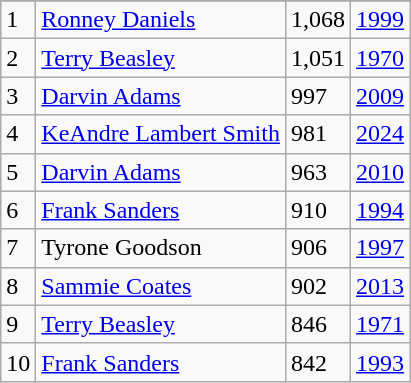<table class="wikitable">
<tr>
</tr>
<tr>
<td>1</td>
<td><a href='#'>Ronney Daniels</a></td>
<td>1,068</td>
<td><a href='#'>1999</a></td>
</tr>
<tr>
<td>2</td>
<td><a href='#'>Terry Beasley</a></td>
<td>1,051</td>
<td><a href='#'>1970</a></td>
</tr>
<tr>
<td>3</td>
<td><a href='#'>Darvin Adams</a></td>
<td>997</td>
<td><a href='#'>2009</a></td>
</tr>
<tr>
<td>4</td>
<td><a href='#'>KeAndre Lambert Smith</a></td>
<td>981</td>
<td><a href='#'>2024</a></td>
</tr>
<tr>
<td>5</td>
<td><a href='#'>Darvin Adams</a></td>
<td>963</td>
<td><a href='#'>2010</a></td>
</tr>
<tr>
<td>6</td>
<td><a href='#'>Frank Sanders</a></td>
<td>910</td>
<td><a href='#'>1994</a></td>
</tr>
<tr>
<td>7</td>
<td>Tyrone Goodson</td>
<td>906</td>
<td><a href='#'>1997</a></td>
</tr>
<tr>
<td>8</td>
<td><a href='#'>Sammie Coates</a></td>
<td>902</td>
<td><a href='#'>2013</a></td>
</tr>
<tr>
<td>9</td>
<td><a href='#'>Terry Beasley</a></td>
<td>846</td>
<td><a href='#'>1971</a></td>
</tr>
<tr>
<td>10</td>
<td><a href='#'>Frank Sanders</a></td>
<td>842</td>
<td><a href='#'>1993</a></td>
</tr>
</table>
